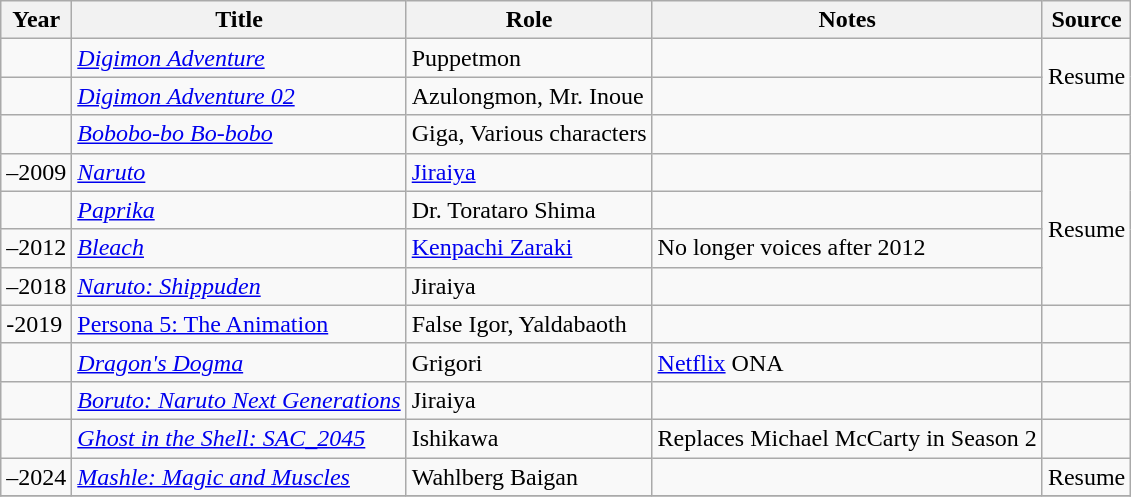<table class="wikitable sortable plainrowheaders">
<tr>
<th>Year</th>
<th>Title</th>
<th>Role</th>
<th class="unsortable">Notes</th>
<th class="unsortable">Source</th>
</tr>
<tr>
<td></td>
<td><em><a href='#'>Digimon Adventure</a></em></td>
<td>Puppetmon</td>
<td></td>
<td rowspan="2">Resume</td>
</tr>
<tr>
<td></td>
<td><em><a href='#'>Digimon Adventure 02</a></em></td>
<td>Azulongmon, Mr. Inoue</td>
<td></td>
</tr>
<tr>
<td></td>
<td><em><a href='#'>Bobobo-bo Bo-bobo</a></em></td>
<td>Giga, Various characters</td>
<td></td>
<td></td>
</tr>
<tr>
<td>–2009</td>
<td><em><a href='#'>Naruto</a></em></td>
<td><a href='#'>Jiraiya</a></td>
<td></td>
<td rowspan="4">Resume</td>
</tr>
<tr>
<td></td>
<td><a href='#'><em>Paprika</em></a></td>
<td>Dr. Torataro Shima</td>
<td></td>
</tr>
<tr>
<td>–2012</td>
<td><em><a href='#'>Bleach</a></em></td>
<td><a href='#'>Kenpachi Zaraki</a></td>
<td>No longer voices after 2012</td>
</tr>
<tr>
<td>–2018</td>
<td><em><a href='#'>Naruto: Shippuden</a></em></td>
<td>Jiraiya</td>
<td></td>
</tr>
<tr>
<td>-2019</td>
<td><a href='#'>Persona 5: The Animation</a></td>
<td>False Igor, Yaldabaoth</td>
<td></td>
</tr>
<tr>
<td></td>
<td><em><a href='#'>Dragon's Dogma</a></em></td>
<td>Grigori</td>
<td><a href='#'>Netflix</a> ONA</td>
<td></td>
</tr>
<tr>
<td></td>
<td><em><a href='#'>Boruto: Naruto Next Generations</a></em></td>
<td>Jiraiya</td>
<td></td>
<td></td>
</tr>
<tr>
<td></td>
<td><em><a href='#'>Ghost in the Shell: SAC_2045</a></em></td>
<td>Ishikawa</td>
<td>Replaces Michael McCarty in Season 2</td>
<td></td>
</tr>
<tr>
<td>–2024</td>
<td><em><a href='#'>Mashle: Magic and Muscles</a></em></td>
<td>Wahlberg Baigan</td>
<td></td>
<td>Resume</td>
</tr>
<tr>
</tr>
</table>
